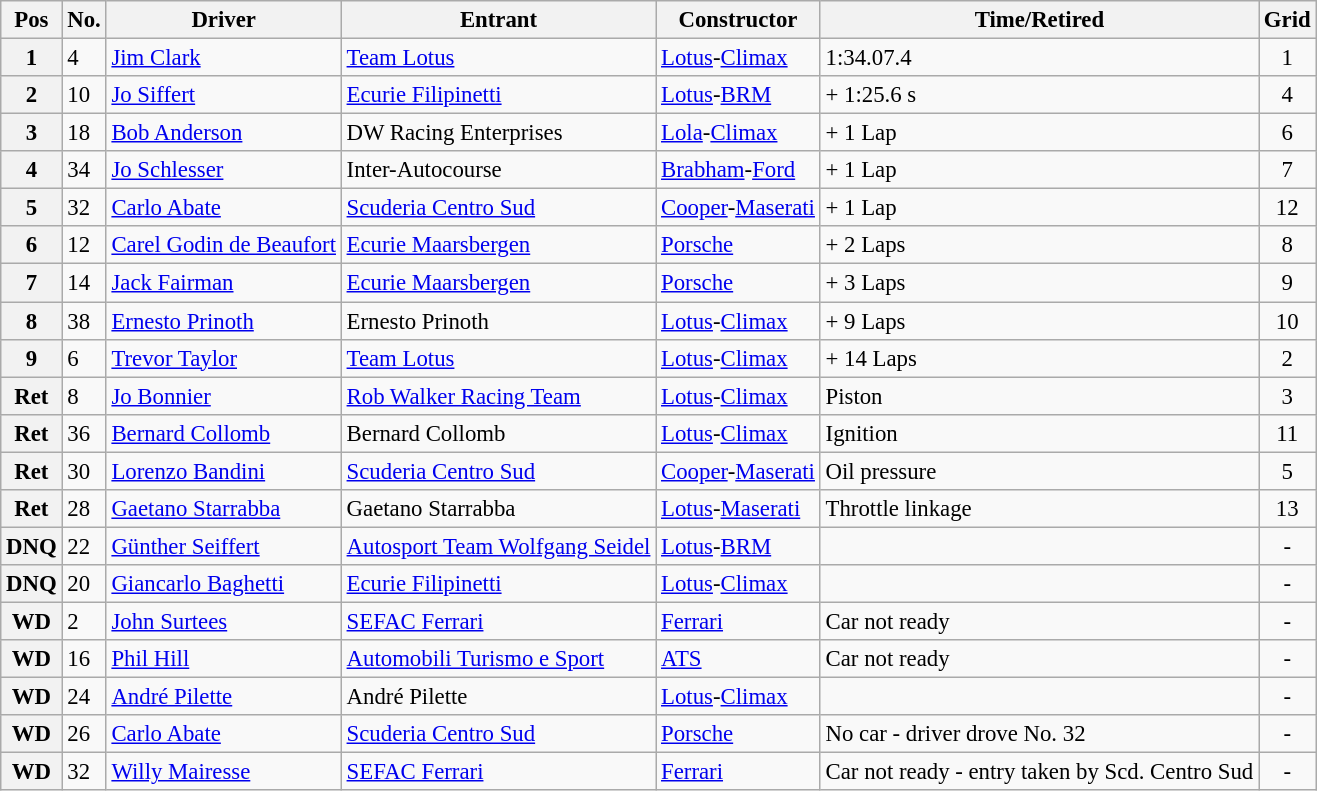<table class="wikitable" style="font-size: 95%;">
<tr>
<th>Pos</th>
<th>No.</th>
<th>Driver</th>
<th>Entrant</th>
<th>Constructor</th>
<th>Time/Retired</th>
<th>Grid</th>
</tr>
<tr>
<th>1</th>
<td>4</td>
<td> <a href='#'>Jim Clark</a></td>
<td><a href='#'>Team Lotus</a></td>
<td><a href='#'>Lotus</a>-<a href='#'>Climax</a></td>
<td>1:34.07.4</td>
<td style="text-align:center">1</td>
</tr>
<tr>
<th>2</th>
<td>10</td>
<td> <a href='#'>Jo Siffert</a></td>
<td><a href='#'>Ecurie Filipinetti</a></td>
<td><a href='#'>Lotus</a>-<a href='#'>BRM</a></td>
<td>+ 1:25.6 s</td>
<td style="text-align:center">4</td>
</tr>
<tr>
<th>3</th>
<td>18</td>
<td> <a href='#'>Bob Anderson</a></td>
<td>DW Racing Enterprises</td>
<td><a href='#'>Lola</a>-<a href='#'>Climax</a></td>
<td>+ 1 Lap</td>
<td style="text-align:center">6</td>
</tr>
<tr>
<th>4</th>
<td>34</td>
<td> <a href='#'>Jo Schlesser</a></td>
<td>Inter-Autocourse</td>
<td><a href='#'>Brabham</a>-<a href='#'>Ford</a></td>
<td>+ 1 Lap</td>
<td style="text-align:center">7</td>
</tr>
<tr>
<th>5</th>
<td>32</td>
<td> <a href='#'>Carlo Abate</a></td>
<td><a href='#'>Scuderia Centro Sud</a></td>
<td><a href='#'>Cooper</a>-<a href='#'>Maserati</a></td>
<td>+ 1 Lap</td>
<td style="text-align:center">12</td>
</tr>
<tr>
<th>6</th>
<td>12</td>
<td> <a href='#'>Carel Godin de Beaufort</a></td>
<td><a href='#'>Ecurie Maarsbergen</a></td>
<td><a href='#'>Porsche</a></td>
<td>+ 2 Laps</td>
<td style="text-align:center">8</td>
</tr>
<tr>
<th>7</th>
<td>14</td>
<td> <a href='#'>Jack Fairman</a></td>
<td><a href='#'>Ecurie Maarsbergen</a></td>
<td><a href='#'>Porsche</a></td>
<td>+ 3 Laps</td>
<td style="text-align:center">9</td>
</tr>
<tr>
<th>8</th>
<td>38</td>
<td> <a href='#'>Ernesto Prinoth</a></td>
<td>Ernesto Prinoth</td>
<td><a href='#'>Lotus</a>-<a href='#'>Climax</a></td>
<td>+ 9 Laps</td>
<td style="text-align:center">10</td>
</tr>
<tr>
<th>9</th>
<td>6</td>
<td> <a href='#'>Trevor Taylor</a></td>
<td><a href='#'>Team Lotus</a></td>
<td><a href='#'>Lotus</a>-<a href='#'>Climax</a></td>
<td>+ 14 Laps</td>
<td style="text-align:center">2</td>
</tr>
<tr>
<th>Ret</th>
<td>8</td>
<td> <a href='#'>Jo Bonnier</a></td>
<td><a href='#'>Rob Walker Racing Team</a></td>
<td><a href='#'>Lotus</a>-<a href='#'>Climax</a></td>
<td>Piston</td>
<td style="text-align:center">3</td>
</tr>
<tr>
<th>Ret</th>
<td>36</td>
<td> <a href='#'>Bernard Collomb</a></td>
<td>Bernard Collomb</td>
<td><a href='#'>Lotus</a>-<a href='#'>Climax</a></td>
<td>Ignition</td>
<td style="text-align:center">11</td>
</tr>
<tr>
<th>Ret</th>
<td>30</td>
<td> <a href='#'>Lorenzo Bandini</a></td>
<td><a href='#'>Scuderia Centro Sud</a></td>
<td><a href='#'>Cooper</a>-<a href='#'>Maserati</a></td>
<td>Oil pressure</td>
<td style="text-align:center">5</td>
</tr>
<tr>
<th>Ret</th>
<td>28</td>
<td> <a href='#'>Gaetano Starrabba</a></td>
<td>Gaetano Starrabba</td>
<td><a href='#'>Lotus</a>-<a href='#'>Maserati</a></td>
<td>Throttle linkage</td>
<td style="text-align:center">13</td>
</tr>
<tr>
<th>DNQ</th>
<td>22</td>
<td> <a href='#'>Günther Seiffert</a></td>
<td><a href='#'>Autosport Team Wolfgang Seidel</a></td>
<td><a href='#'>Lotus</a>-<a href='#'>BRM</a></td>
<td></td>
<td style="text-align:center">-</td>
</tr>
<tr>
<th>DNQ</th>
<td>20</td>
<td> <a href='#'>Giancarlo Baghetti</a></td>
<td><a href='#'>Ecurie Filipinetti</a></td>
<td><a href='#'>Lotus</a>-<a href='#'>Climax</a></td>
<td></td>
<td style="text-align:center">-</td>
</tr>
<tr>
<th>WD</th>
<td>2</td>
<td> <a href='#'>John Surtees</a></td>
<td><a href='#'>SEFAC Ferrari</a></td>
<td><a href='#'>Ferrari</a></td>
<td>Car not ready</td>
<td style="text-align:center">-</td>
</tr>
<tr>
<th>WD</th>
<td>16</td>
<td> <a href='#'>Phil Hill</a></td>
<td><a href='#'>Automobili Turismo e Sport</a></td>
<td><a href='#'>ATS</a></td>
<td>Car not ready</td>
<td style="text-align:center">-</td>
</tr>
<tr>
<th>WD</th>
<td>24</td>
<td> <a href='#'>André Pilette</a></td>
<td>André Pilette</td>
<td><a href='#'>Lotus</a>-<a href='#'>Climax</a></td>
<td></td>
<td style="text-align:center">-</td>
</tr>
<tr>
<th>WD</th>
<td>26</td>
<td> <a href='#'>Carlo Abate</a></td>
<td><a href='#'>Scuderia Centro Sud</a></td>
<td><a href='#'>Porsche</a></td>
<td>No car - driver drove No. 32</td>
<td style="text-align:center">-</td>
</tr>
<tr>
<th>WD</th>
<td>32</td>
<td> <a href='#'>Willy Mairesse</a></td>
<td><a href='#'>SEFAC Ferrari</a></td>
<td><a href='#'>Ferrari</a></td>
<td>Car not ready - entry taken by Scd. Centro Sud</td>
<td style="text-align:center">-</td>
</tr>
</table>
